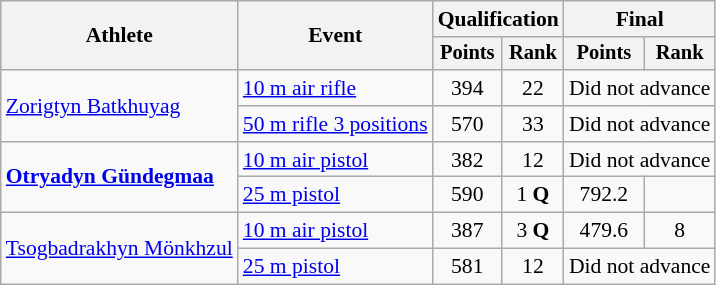<table class="wikitable" style="font-size:90%">
<tr>
<th rowspan="2">Athlete</th>
<th rowspan="2">Event</th>
<th colspan=2>Qualification</th>
<th colspan=2>Final</th>
</tr>
<tr style="font-size:95%">
<th>Points</th>
<th>Rank</th>
<th>Points</th>
<th>Rank</th>
</tr>
<tr align=center>
<td align=left rowspan=2><a href='#'>Zorigtyn Batkhuyag</a></td>
<td align=left><a href='#'>10 m air rifle</a></td>
<td>394</td>
<td>22</td>
<td colspan=2>Did not advance</td>
</tr>
<tr align=center>
<td align=left><a href='#'>50 m rifle 3 positions</a></td>
<td>570</td>
<td>33</td>
<td colspan=2>Did not advance</td>
</tr>
<tr align=center>
<td align=left rowspan=2><strong><a href='#'>Otryadyn Gündegmaa</a></strong></td>
<td align=left><a href='#'>10 m air pistol</a></td>
<td>382</td>
<td>12</td>
<td colspan=2>Did not advance</td>
</tr>
<tr align=center>
<td align=left><a href='#'>25 m pistol</a></td>
<td>590</td>
<td>1 <strong>Q</strong></td>
<td>792.2</td>
<td></td>
</tr>
<tr align=center>
<td align=left rowspan=2><a href='#'>Tsogbadrakhyn Mönkhzul</a></td>
<td align=left><a href='#'>10 m air pistol</a></td>
<td>387</td>
<td>3 <strong>Q</strong></td>
<td>479.6</td>
<td>8</td>
</tr>
<tr align=center>
<td align=left><a href='#'>25 m pistol</a></td>
<td>581</td>
<td>12</td>
<td colspan=2>Did not advance</td>
</tr>
</table>
